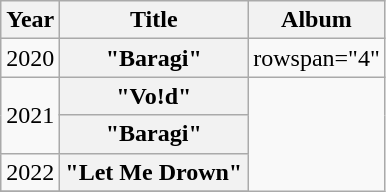<table class="wikitable plainrowheaders" style="text-align:center;">
<tr>
<th scope="col">Year</th>
<th scope="col">Title</th>
<th scope="col">Album</th>
</tr>
<tr>
<td>2020</td>
<th scope="row">"Baragi"</th>
<td>rowspan="4" </td>
</tr>
<tr>
<td rowspan="2">2021</td>
<th scope="row">"Vo!d"</th>
</tr>
<tr>
<th scope="row">"Baragi" </th>
</tr>
<tr>
<td>2022</td>
<th scope="row">"Let Me Drown"</th>
</tr>
<tr>
</tr>
</table>
